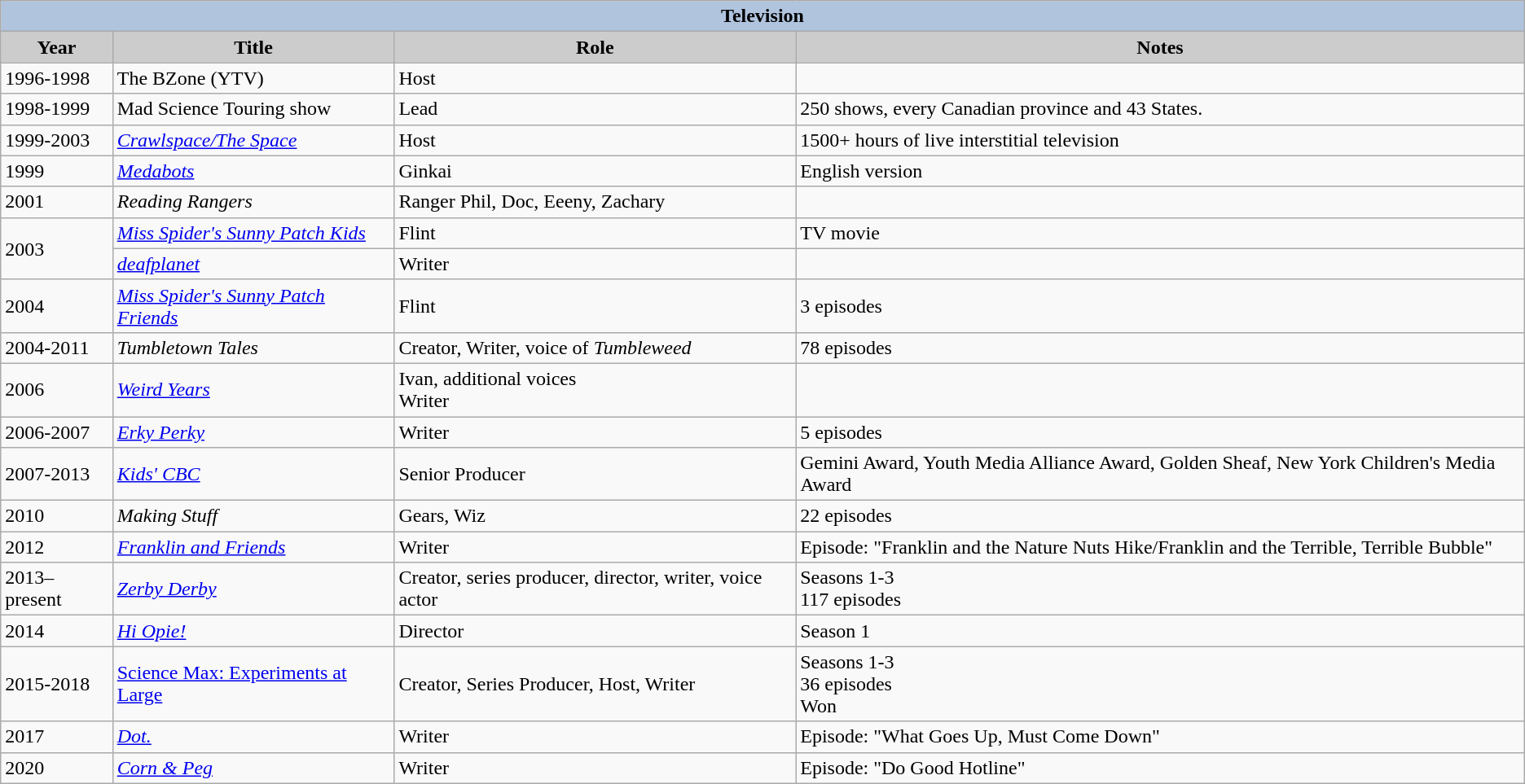<table class="wikitable">
<tr style="text-align:center;">
<th colspan=4 style="background:#B0C4DE;">Television</th>
</tr>
<tr style="text-align:center;">
<th style="background:#ccc;">Year</th>
<th style="background:#ccc;">Title</th>
<th style="background:#ccc;">Role</th>
<th style="background:#ccc;">Notes</th>
</tr>
<tr>
<td>1996-1998</td>
<td>The BZone (YTV)</td>
<td>Host</td>
<td></td>
</tr>
<tr>
<td>1998-1999</td>
<td>Mad Science Touring show</td>
<td>Lead</td>
<td>250 shows, every Canadian province and 43 States.</td>
</tr>
<tr>
<td>1999-2003</td>
<td><em><a href='#'>Crawlspace/The Space</a></em></td>
<td>Host</td>
<td>1500+ hours of live interstitial television</td>
</tr>
<tr>
<td>1999</td>
<td><em><a href='#'>Medabots</a></em></td>
<td>Ginkai</td>
<td>English version</td>
</tr>
<tr>
<td>2001</td>
<td><em>Reading Rangers</em></td>
<td>Ranger Phil, Doc, Eeeny, Zachary</td>
<td></td>
</tr>
<tr>
<td rowspan=2>2003</td>
<td><em><a href='#'>Miss Spider's Sunny Patch Kids</a></em></td>
<td>Flint</td>
<td>TV movie</td>
</tr>
<tr>
<td><em><a href='#'>deafplanet</a></em></td>
<td>Writer</td>
<td></td>
</tr>
<tr>
<td>2004</td>
<td><em><a href='#'>Miss Spider's Sunny Patch Friends</a></em></td>
<td>Flint</td>
<td>3 episodes</td>
</tr>
<tr>
<td>2004-2011</td>
<td><em>Tumbletown Tales</em></td>
<td>Creator, Writer, voice of <em>Tumbleweed</em></td>
<td>78 episodes</td>
</tr>
<tr>
<td>2006</td>
<td><em><a href='#'>Weird Years</a></em></td>
<td>Ivan, additional voices<br>Writer</td>
<td></td>
</tr>
<tr>
<td>2006-2007</td>
<td><em><a href='#'>Erky Perky</a></em></td>
<td>Writer</td>
<td>5 episodes</td>
</tr>
<tr>
<td>2007-2013</td>
<td><em><a href='#'>Kids' CBC</a></em></td>
<td>Senior Producer</td>
<td>Gemini Award, Youth Media Alliance Award, Golden Sheaf, New York Children's Media Award</td>
</tr>
<tr>
<td>2010</td>
<td><em>Making Stuff</em></td>
<td>Gears, Wiz</td>
<td>22 episodes</td>
</tr>
<tr>
<td>2012</td>
<td><em><a href='#'>Franklin and Friends</a></em></td>
<td>Writer</td>
<td>Episode: "Franklin and the Nature Nuts Hike/Franklin and the Terrible, Terrible Bubble"</td>
</tr>
<tr>
<td>2013–present</td>
<td><em><a href='#'>Zerby Derby</a></em></td>
<td>Creator, series producer, director, writer, voice actor</td>
<td>Seasons 1-3<br>117 episodes</td>
</tr>
<tr>
<td>2014</td>
<td><em><a href='#'>Hi Opie!</a></em></td>
<td>Director</td>
<td>Season 1</td>
</tr>
<tr>
<td>2015-2018</td>
<td><a href='#'>Science Max: Experiments at Large</a></td>
<td>Creator, Series Producer, Host, Writer</td>
<td>Seasons 1-3<br>36 episodes<br>Won</td>
</tr>
<tr>
<td>2017</td>
<td><em><a href='#'>Dot.</a></em></td>
<td>Writer</td>
<td>Episode: "What Goes Up, Must Come Down"</td>
</tr>
<tr>
<td>2020</td>
<td><em><a href='#'>Corn & Peg</a></em></td>
<td>Writer</td>
<td>Episode: "Do Good Hotline"</td>
</tr>
</table>
